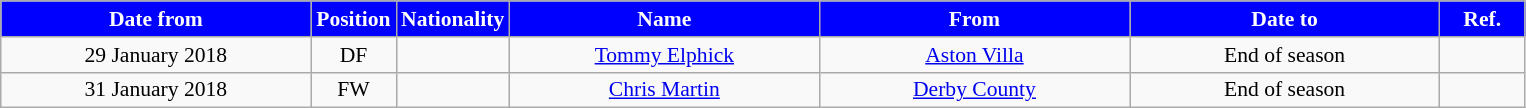<table class="wikitable" style="text-align:center; font-size:90%; ">
<tr>
<th style="background:#00f; color:white; width:200px;">Date from</th>
<th style="background:#00f; color:white; width:50px;">Position</th>
<th style="background:#00f; color:white; width:50px;">Nationality</th>
<th style="background:#00f; color:white; width:200px;">Name</th>
<th style="background:#00f; color:white; width:200px;">From</th>
<th style="background:#00f; color:white; width:200px;">Date to</th>
<th style="background:#00f; color:white; width:50px;">Ref.</th>
</tr>
<tr>
<td>29 January 2018</td>
<td>DF</td>
<td></td>
<td><a href='#'>Tommy Elphick</a></td>
<td><a href='#'>Aston Villa</a></td>
<td>End of season</td>
<td></td>
</tr>
<tr>
<td>31 January 2018</td>
<td>FW</td>
<td></td>
<td><a href='#'>Chris Martin</a></td>
<td><a href='#'>Derby County</a></td>
<td>End of season</td>
<td></td>
</tr>
</table>
